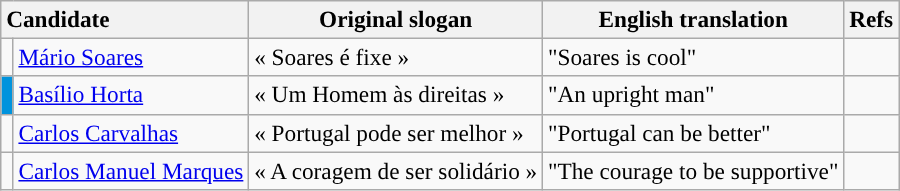<table class="wikitable" style="font-size:97%; text-align:left;">
<tr>
<th style="text-align:left;" colspan="2">Candidate</th>
<th>Original slogan</th>
<th>English translation</th>
<th>Refs</th>
</tr>
<tr>
<td width="1"></td>
<td><a href='#'>Mário Soares</a></td>
<td>« Soares é fixe »</td>
<td>"Soares is cool"</td>
<td></td>
</tr>
<tr>
<td bgcolor="#0093DD"></td>
<td><a href='#'>Basílio Horta</a></td>
<td>« Um Homem às direitas »</td>
<td>"An upright man"</td>
<td></td>
</tr>
<tr>
<td></td>
<td><a href='#'>Carlos Carvalhas</a></td>
<td>« Portugal pode ser melhor »</td>
<td>"Portugal can be better"</td>
<td></td>
</tr>
<tr>
<td></td>
<td><a href='#'>Carlos Manuel Marques</a></td>
<td>« A coragem de ser solidário »</td>
<td>"The courage to be supportive"</td>
<td></td>
</tr>
</table>
